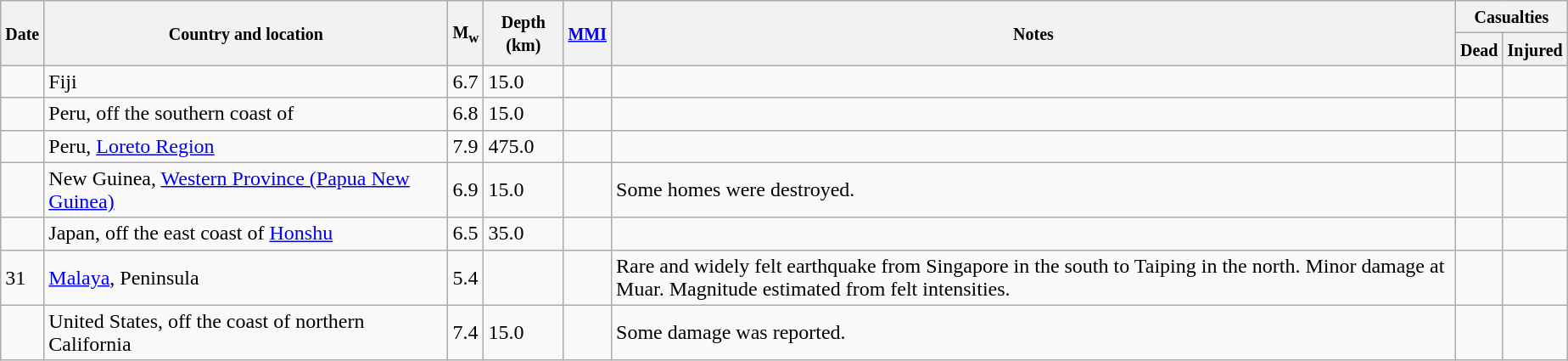<table class="wikitable sortable sort-under" style="border:1px black; margin-left:1em;">
<tr>
<th rowspan="2"><small>Date</small></th>
<th rowspan="2" style="width: 310px"><small>Country and location</small></th>
<th rowspan="2"><small>M<sub>w</sub></small></th>
<th rowspan="2"><small>Depth (km)</small></th>
<th rowspan="2"><small><a href='#'>MMI</a></small></th>
<th rowspan="2" class="unsortable"><small>Notes</small></th>
<th colspan="2"><small>Casualties</small></th>
</tr>
<tr>
<th><small>Dead</small></th>
<th><small>Injured</small></th>
</tr>
<tr>
<td></td>
<td>Fiji</td>
<td>6.7</td>
<td>15.0</td>
<td></td>
<td></td>
<td></td>
<td></td>
</tr>
<tr>
<td></td>
<td>Peru, off the southern coast of</td>
<td>6.8</td>
<td>15.0</td>
<td></td>
<td></td>
<td></td>
<td></td>
</tr>
<tr>
<td></td>
<td>Peru, <a href='#'>Loreto Region</a></td>
<td>7.9</td>
<td>475.0</td>
<td></td>
<td></td>
<td></td>
<td></td>
</tr>
<tr>
<td></td>
<td>New Guinea, <a href='#'>Western Province (Papua New Guinea)</a></td>
<td>6.9</td>
<td>15.0</td>
<td></td>
<td>Some homes were destroyed.</td>
<td></td>
<td></td>
</tr>
<tr>
<td></td>
<td>Japan, off the east coast of <a href='#'>Honshu</a></td>
<td>6.5</td>
<td>35.0</td>
<td></td>
<td></td>
<td></td>
<td></td>
</tr>
<tr>
<td>31</td>
<td> <a href='#'>Malaya</a>, Peninsula</td>
<td>5.4</td>
<td></td>
<td></td>
<td>Rare and widely felt earthquake from Singapore in the south to Taiping in the north. Minor damage at Muar. Magnitude estimated from felt intensities.</td>
<td></td>
<td></td>
</tr>
<tr>
<td></td>
<td>United States, off the coast of northern California</td>
<td>7.4</td>
<td>15.0</td>
<td></td>
<td>Some damage was reported.</td>
<td></td>
<td></td>
</tr>
</table>
